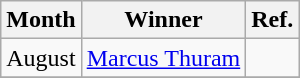<table class="wikitable">
<tr>
<th>Month</th>
<th>Winner</th>
<th>Ref.</th>
</tr>
<tr>
<td>August</td>
<td> <a href='#'>Marcus Thuram</a></td>
<td></td>
</tr>
<tr>
</tr>
</table>
